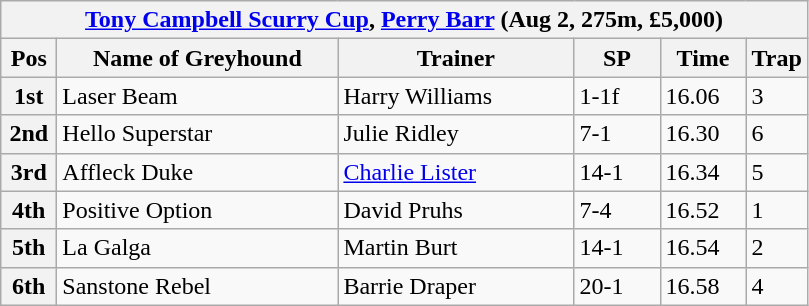<table class="wikitable">
<tr>
<th colspan="6"><a href='#'>Tony Campbell Scurry Cup</a>, <a href='#'>Perry Barr</a> (Aug 2, 275m, £5,000)</th>
</tr>
<tr>
<th width=30>Pos</th>
<th width=180>Name of Greyhound</th>
<th width=150>Trainer</th>
<th width=50>SP</th>
<th width=50>Time</th>
<th width=30>Trap</th>
</tr>
<tr>
<th>1st</th>
<td>Laser Beam</td>
<td>Harry Williams</td>
<td>1-1f</td>
<td>16.06</td>
<td>3</td>
</tr>
<tr>
<th>2nd</th>
<td>Hello Superstar</td>
<td>Julie Ridley</td>
<td>7-1</td>
<td>16.30</td>
<td>6</td>
</tr>
<tr>
<th>3rd</th>
<td>Affleck Duke</td>
<td><a href='#'>Charlie Lister</a></td>
<td>14-1</td>
<td>16.34</td>
<td>5</td>
</tr>
<tr>
<th>4th</th>
<td>Positive Option</td>
<td>David Pruhs</td>
<td>7-4</td>
<td>16.52</td>
<td>1</td>
</tr>
<tr>
<th>5th</th>
<td>La Galga</td>
<td>Martin Burt</td>
<td>14-1</td>
<td>16.54</td>
<td>2</td>
</tr>
<tr>
<th>6th</th>
<td>Sanstone Rebel</td>
<td>Barrie Draper</td>
<td>20-1</td>
<td>16.58</td>
<td>4</td>
</tr>
</table>
